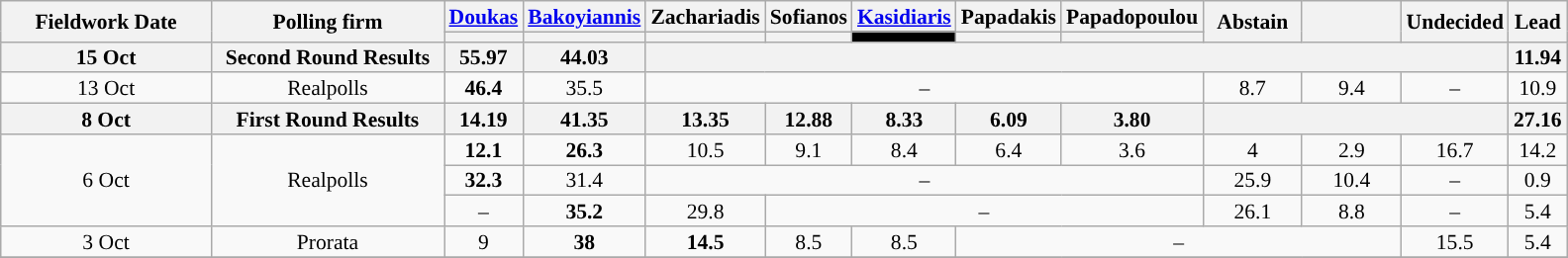<table class="wikitable collapsible" style="text-align:center; font-size:90%; line-height:14px;">
<tr>
<th style="width:135px;" rowspan="2">Fieldwork Date</th>
<th style="width:150px;" rowspan="2">Polling firm</th>
<th><a href='#'>Doukas</a></th>
<th><a href='#'>Bakoyiannis</a></th>
<th>Zachariadis</th>
<th>Sofianos</th>
<th><a href='#'>Kasidiaris</a></th>
<th>Papadakis</th>
<th>Papadopoulou</th>
<th style="width:60px;" rowspan="2">Abstain</th>
<th style="width:60px;" rowspan="2"></th>
<th style="width:60px;" rowspan="2">Undecided</th>
<th style="width:30px;" rowspan="2">Lead</th>
</tr>
<tr>
<th style="color:inherit;background:"></th>
<th style="color:inherit;background:"></th>
<th style="color:inherit;background:"></th>
<th style="color:inherit;background:"></th>
<th style="color:inherit;background:black;"></th>
<th style="color:inherit;background:"></th>
<th style="color:inherit;background:"></th>
</tr>
<tr>
<th>15 Oct</th>
<th>Second Round Results</th>
<th>55.97</th>
<th>44.03</th>
<th colspan=8></th>
<th style="color:inherit;background:">11.94</th>
</tr>
<tr>
<td>13 Oct</td>
<td>Realpolls</td>
<td><strong>46.4</strong></td>
<td>35.5</td>
<td colspan=5>–</td>
<td>8.7</td>
<td>9.4</td>
<td>–</td>
<td style="color:inherit;background:">10.9</td>
</tr>
<tr>
<th>8 Oct</th>
<th>First Round Results</th>
<th>14.19</th>
<th>41.35</th>
<th>13.35</th>
<th>12.88</th>
<th>8.33</th>
<th>6.09</th>
<th>3.80</th>
<th colspan=3></th>
<th style="color:inherit;background:">27.16</th>
</tr>
<tr>
<td rowspan=3>6 Oct</td>
<td rowspan=3>Realpolls</td>
<td><strong>12.1</strong></td>
<td><strong>26.3</strong></td>
<td>10.5</td>
<td>9.1</td>
<td>8.4</td>
<td>6.4</td>
<td>3.6</td>
<td>4</td>
<td>2.9</td>
<td>16.7</td>
<td style="color:inherit;background:">14.2</td>
</tr>
<tr>
<td><strong>32.3</strong></td>
<td>31.4</td>
<td colspan=5>–</td>
<td>25.9</td>
<td>10.4</td>
<td>–</td>
<td style="color:inherit;background:">0.9</td>
</tr>
<tr>
<td>–</td>
<td><strong>35.2</strong></td>
<td>29.8</td>
<td colspan=4>–</td>
<td>26.1</td>
<td>8.8</td>
<td>–</td>
<td style="color:inherit;background:">5.4</td>
</tr>
<tr>
<td>3 Oct</td>
<td>Prorata</td>
<td>9</td>
<td><strong>38</strong></td>
<td><strong>14.5</strong></td>
<td>8.5</td>
<td>8.5</td>
<td colspan=4>–</td>
<td>15.5</td>
<td style="color:inherit;background:">5.4</td>
</tr>
<tr>
</tr>
</table>
